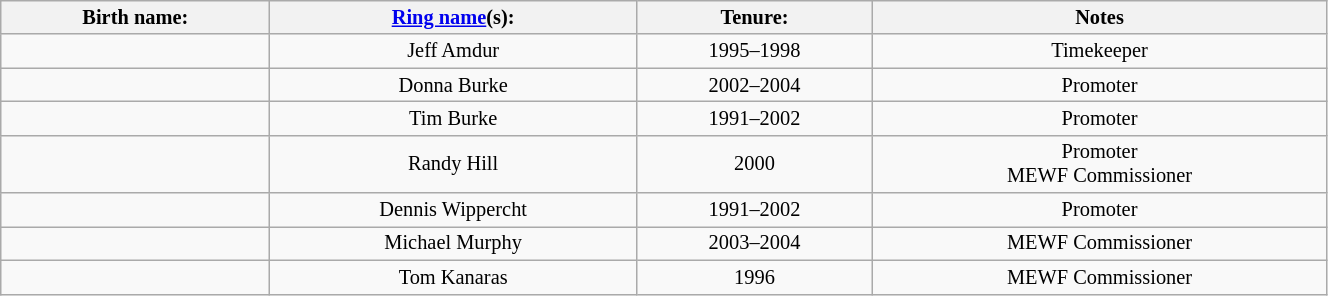<table class="sortable wikitable" style="font-size:85%; text-align:center; width:70%;">
<tr>
<th>Birth name:</th>
<th><a href='#'>Ring name</a>(s):</th>
<th>Tenure:</th>
<th>Notes</th>
</tr>
<tr>
<td></td>
<td>Jeff Amdur</td>
<td sort>1995–1998</td>
<td>Timekeeper</td>
</tr>
<tr>
<td></td>
<td>Donna Burke</td>
<td sort>2002–2004</td>
<td>Promoter</td>
</tr>
<tr>
<td></td>
<td>Tim Burke</td>
<td sort>1991–2002</td>
<td>Promoter</td>
</tr>
<tr>
<td></td>
<td>Randy Hill</td>
<td sort>2000</td>
<td>Promoter<br>MEWF Commissioner</td>
</tr>
<tr>
<td></td>
<td>Dennis Wippercht</td>
<td sort>1991–2002</td>
<td>Promoter</td>
</tr>
<tr>
<td></td>
<td>Michael Murphy</td>
<td sort>2003–2004</td>
<td>MEWF Commissioner</td>
</tr>
<tr>
<td></td>
<td>Tom Kanaras</td>
<td sort>1996</td>
<td>MEWF Commissioner</td>
</tr>
</table>
